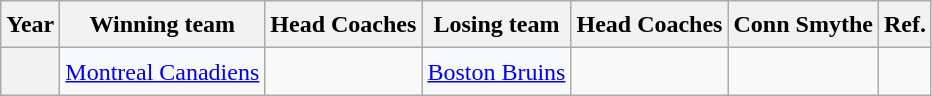<table class="wikitable sortable sticky-header plainrowheaders" style="font-size:1.00em; line-height:1.5em; text-align:center;">
<tr>
<th scope="col">Year</th>
<th scope="col">Winning team</th>
<th scope="col">Head Coaches</th>
<th scope="col">Losing team</th>
<th scope="col">Head Coaches</th>
<th scope="col">Conn Smythe</th>
<th scope="col">Ref.</th>
</tr>
<tr>
<th scope="row" style="text-align:center"></th>
<td style="background:#f8f9fa;"><a href='#'>Montreal Canadiens</a></td>
<td></td>
<td style="background:#f8f9fa;"><a href='#'>Boston Bruins</a></td>
<td></td>
<td></td>
<td></td>
</tr>
</table>
